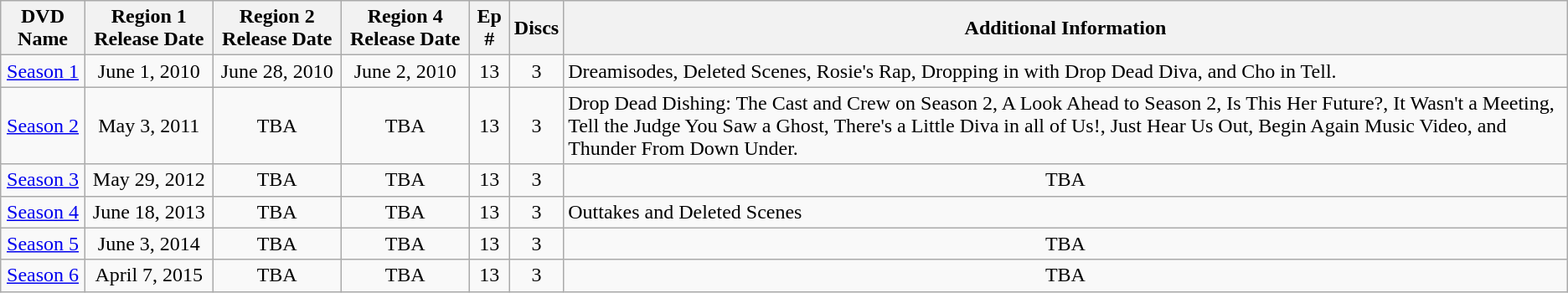<table class="wikitable">
<tr>
<th>DVD Name</th>
<th>Region 1 Release Date</th>
<th>Region 2 Release Date</th>
<th>Region 4 Release Date</th>
<th>Ep #</th>
<th>Discs</th>
<th>Additional Information</th>
</tr>
<tr>
<td style="text-align:center;"><a href='#'>Season 1</a></td>
<td style="text-align:center;">June 1, 2010</td>
<td style="text-align:center;">June 28, 2010</td>
<td style="text-align:center;">June 2, 2010</td>
<td style="text-align:center;">13</td>
<td style="text-align:center;">3</td>
<td>Dreamisodes, Deleted Scenes, Rosie's Rap, Dropping in with Drop Dead Diva, and Cho in Tell.</td>
</tr>
<tr>
<td style="text-align:center;"><a href='#'>Season 2</a></td>
<td style="text-align:center;">May 3, 2011</td>
<td style="text-align:center;">TBA</td>
<td style="text-align:center;">TBA</td>
<td style="text-align:center;">13</td>
<td style="text-align:center;">3</td>
<td>Drop Dead Dishing: The Cast and Crew on Season 2, A Look Ahead to Season 2, Is This Her Future?, It Wasn't a Meeting, Tell the Judge You Saw a Ghost, There's a Little Diva in all of Us!, Just Hear Us Out, Begin Again Music Video, and Thunder From Down Under.</td>
</tr>
<tr>
<td style="text-align:center;"><a href='#'>Season 3</a></td>
<td style="text-align:center;">May 29, 2012</td>
<td style="text-align:center;">TBA</td>
<td style="text-align:center;">TBA</td>
<td style="text-align:center;">13</td>
<td style="text-align:center;">3</td>
<td style="text-align:center;">TBA</td>
</tr>
<tr>
<td style="text-align:center;"><a href='#'>Season 4</a></td>
<td style="text-align:center;">June 18, 2013</td>
<td style="text-align:center;">TBA</td>
<td style="text-align:center;">TBA</td>
<td style="text-align:center;">13</td>
<td style="text-align:center;">3</td>
<td>Outtakes and Deleted Scenes</td>
</tr>
<tr>
<td style="text-align:center;"><a href='#'>Season 5</a></td>
<td style="text-align:center;">June 3, 2014</td>
<td style="text-align:center;">TBA</td>
<td style="text-align:center;">TBA</td>
<td style="text-align:center;">13</td>
<td style="text-align:center;">3</td>
<td style="text-align:center;">TBA</td>
</tr>
<tr>
<td style="text-align:center;"><a href='#'>Season 6</a></td>
<td style="text-align:center;">April 7, 2015</td>
<td style="text-align:center;">TBA</td>
<td style="text-align:center;">TBA</td>
<td style="text-align:center;">13</td>
<td style="text-align:center;">3</td>
<td style="text-align:center;">TBA</td>
</tr>
</table>
